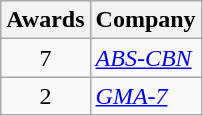<table class="wikitable" style="text-align:center">
<tr>
<th scope="col">Awards</th>
<th scope="col">Company</th>
</tr>
<tr>
<td>7</td>
<td align=left><em><a href='#'>ABS-CBN</a></em></td>
</tr>
<tr>
<td>2</td>
<td align=left><em><a href='#'>GMA-7</a></em></td>
</tr>
</table>
